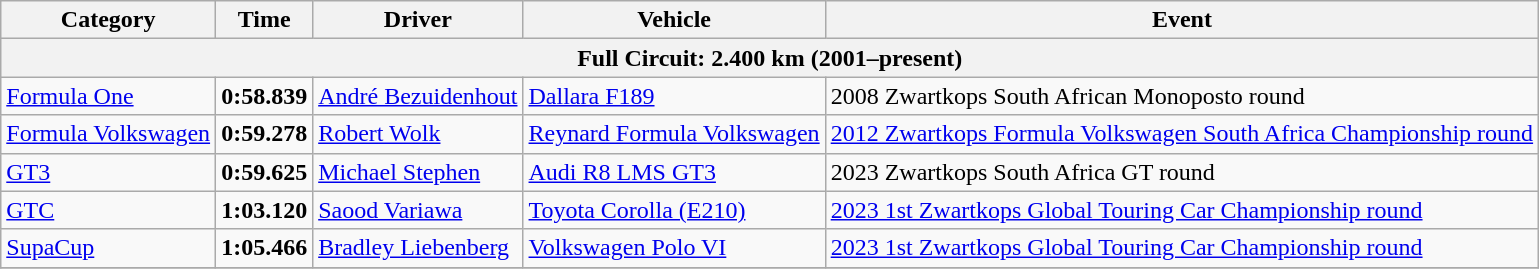<table class="wikitable">
<tr>
<th>Category</th>
<th>Time</th>
<th>Driver</th>
<th>Vehicle</th>
<th>Event</th>
</tr>
<tr>
<th colspan=5>Full Circuit: 2.400 km (2001–present)</th>
</tr>
<tr>
<td><a href='#'>Formula One</a></td>
<td><strong>0:58.839</strong></td>
<td><a href='#'>André Bezuidenhout</a></td>
<td><a href='#'>Dallara F189</a></td>
<td>2008 Zwartkops South African Monoposto round</td>
</tr>
<tr>
<td><a href='#'>Formula Volkswagen</a></td>
<td><strong>0:59.278</strong></td>
<td><a href='#'>Robert Wolk</a></td>
<td><a href='#'>Reynard Formula Volkswagen</a></td>
<td><a href='#'>2012 Zwartkops Formula Volkswagen South Africa Championship round</a></td>
</tr>
<tr>
<td><a href='#'>GT3</a></td>
<td><strong>0:59.625</strong></td>
<td><a href='#'>Michael Stephen</a></td>
<td><a href='#'>Audi R8 LMS GT3</a></td>
<td>2023 Zwartkops South Africa GT round</td>
</tr>
<tr>
<td><a href='#'>GTC</a></td>
<td><strong>1:03.120</strong></td>
<td><a href='#'>Saood Variawa</a></td>
<td><a href='#'>Toyota Corolla (E210)</a></td>
<td><a href='#'>2023 1st Zwartkops Global Touring Car Championship round</a></td>
</tr>
<tr>
<td><a href='#'>SupaCup</a></td>
<td><strong>1:05.466</strong></td>
<td><a href='#'>Bradley Liebenberg</a></td>
<td><a href='#'>Volkswagen Polo VI</a></td>
<td><a href='#'>2023 1st Zwartkops Global Touring Car Championship round</a></td>
</tr>
<tr>
</tr>
</table>
